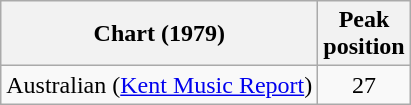<table class="wikitable">
<tr>
<th>Chart (1979)</th>
<th>Peak<br>position</th>
</tr>
<tr>
<td>Australian (<a href='#'>Kent Music Report</a>)</td>
<td align="center">27</td>
</tr>
</table>
